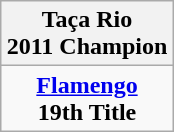<table class="wikitable" style="text-align: center; margin: 0 auto;">
<tr>
<th>Taça Rio<br>2011 Champion</th>
</tr>
<tr>
<td><strong><a href='#'>Flamengo</a></strong><br><strong>19th Title</strong></td>
</tr>
</table>
